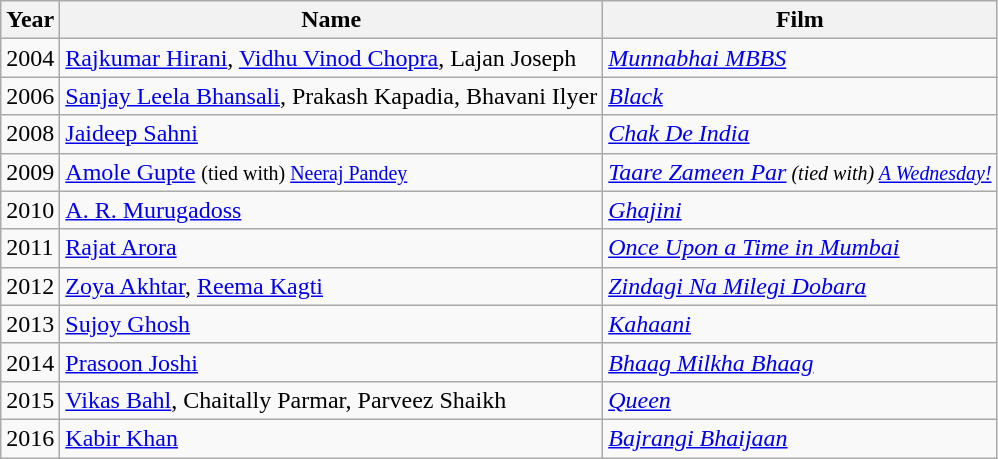<table class="wikitable">
<tr>
<th>Year</th>
<th>Name</th>
<th>Film</th>
</tr>
<tr>
<td>2004</td>
<td><a href='#'>Rajkumar Hirani</a>, <a href='#'>Vidhu Vinod Chopra</a>, Lajan Joseph</td>
<td><em><a href='#'>Munnabhai MBBS</a></em></td>
</tr>
<tr>
<td>2006</td>
<td><a href='#'>Sanjay Leela Bhansali</a>, Prakash Kapadia, Bhavani Ilyer</td>
<td><em><a href='#'>Black</a></em></td>
</tr>
<tr>
<td>2008</td>
<td><a href='#'>Jaideep Sahni</a></td>
<td><em><a href='#'>Chak De India</a></em></td>
</tr>
<tr>
<td>2009</td>
<td><a href='#'>Amole Gupte</a> <small> (tied with) <a href='#'>Neeraj Pandey</a></small></td>
<td><em><a href='#'>Taare Zameen Par</a><small> (tied with) <a href='#'>A Wednesday!</a></small></em></td>
</tr>
<tr>
<td>2010</td>
<td><a href='#'>A. R. Murugadoss</a></td>
<td><em><a href='#'>Ghajini</a></em></td>
</tr>
<tr>
<td>2011</td>
<td><a href='#'>Rajat Arora</a></td>
<td><em><a href='#'>Once Upon a Time in Mumbai</a></em></td>
</tr>
<tr>
<td>2012</td>
<td><a href='#'>Zoya Akhtar</a>, <a href='#'>Reema Kagti</a></td>
<td><em><a href='#'>Zindagi Na Milegi Dobara</a></em></td>
</tr>
<tr>
<td>2013</td>
<td><a href='#'>Sujoy Ghosh</a></td>
<td><em><a href='#'>Kahaani</a></em></td>
</tr>
<tr>
<td>2014</td>
<td><a href='#'>Prasoon Joshi</a></td>
<td><em><a href='#'>Bhaag Milkha Bhaag</a></em></td>
</tr>
<tr>
<td>2015</td>
<td><a href='#'>Vikas Bahl</a>, Chaitally Parmar, Parveez Shaikh</td>
<td><em><a href='#'>Queen</a></em></td>
</tr>
<tr>
<td>2016</td>
<td><a href='#'>Kabir Khan</a></td>
<td><em><a href='#'>Bajrangi Bhaijaan</a></em></td>
</tr>
</table>
